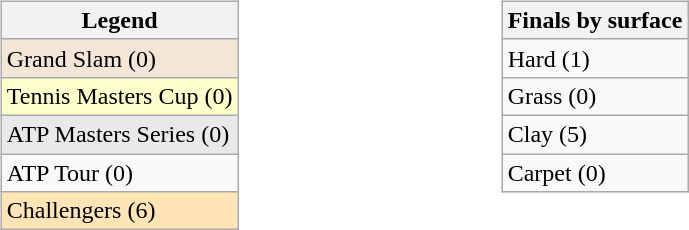<table width=53%>
<tr>
<td valign=top width=33% align=left><br><table class="wikitable">
<tr>
<th>Legend</th>
</tr>
<tr style="background:#f3e6d7;">
<td>Grand Slam (0)</td>
</tr>
<tr bgcolor="ffffcc">
<td>Tennis Masters Cup (0)</td>
</tr>
<tr style="background:#e9e9e9;">
<td>ATP Masters Series (0)</td>
</tr>
<tr bgcolor=>
<td>ATP Tour (0)</td>
</tr>
<tr bgcolor="moccasin">
<td>Challengers (6)</td>
</tr>
</table>
</td>
<td valign=top width=33% align=left><br><table class="wikitable">
<tr>
<th>Finals by surface</th>
</tr>
<tr>
<td>Hard (1)</td>
</tr>
<tr>
<td>Grass (0)</td>
</tr>
<tr>
<td>Clay (5)</td>
</tr>
<tr>
<td>Carpet (0)</td>
</tr>
</table>
</td>
</tr>
</table>
